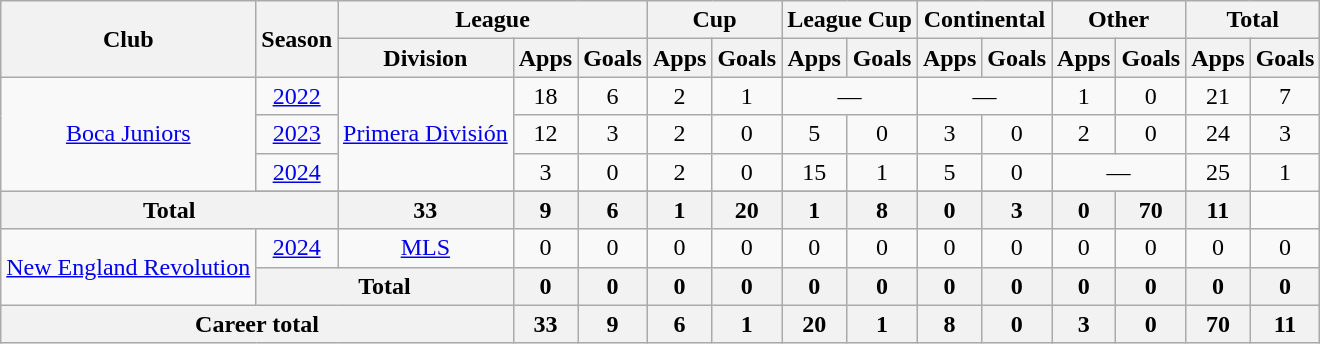<table class="wikitable" style="text-align: center">
<tr>
<th rowspan="2">Club</th>
<th rowspan="2">Season</th>
<th colspan="3">League</th>
<th colspan="2">Cup</th>
<th colspan="2">League Cup</th>
<th colspan="2">Continental</th>
<th colspan="2">Other</th>
<th colspan="2">Total</th>
</tr>
<tr>
<th>Division</th>
<th>Apps</th>
<th>Goals</th>
<th>Apps</th>
<th>Goals</th>
<th>Apps</th>
<th>Goals</th>
<th>Apps</th>
<th>Goals</th>
<th>Apps</th>
<th>Goals</th>
<th>Apps</th>
<th>Goals</th>
</tr>
<tr>
<td rowspan="4"><a href='#'>Boca Juniors</a></td>
<td><a href='#'>2022</a></td>
<td rowspan="3"><a href='#'>Primera División</a></td>
<td>18</td>
<td>6</td>
<td>2</td>
<td>1</td>
<td colspan="2">—</td>
<td colspan="2">—</td>
<td>1</td>
<td>0</td>
<td>21</td>
<td>7</td>
</tr>
<tr>
<td><a href='#'>2023</a></td>
<td>12</td>
<td>3</td>
<td>2</td>
<td>0</td>
<td>5</td>
<td>0</td>
<td>3</td>
<td>0</td>
<td>2</td>
<td>0</td>
<td>24</td>
<td>3</td>
</tr>
<tr>
<td><a href='#'>2024</a></td>
<td>3</td>
<td>0</td>
<td>2</td>
<td>0</td>
<td>15</td>
<td>1</td>
<td>5</td>
<td>0</td>
<td colspan="2">—</td>
<td>25</td>
<td>1</td>
</tr>
<tr>
</tr>
<tr>
<th colspan="2">Total</th>
<th>33</th>
<th>9</th>
<th>6</th>
<th>1</th>
<th>20</th>
<th>1</th>
<th>8</th>
<th>0</th>
<th>3</th>
<th>0</th>
<th>70</th>
<th>11</th>
</tr>
<tr>
<td rowspan="2"><a href='#'>New England Revolution</a></td>
<td><a href='#'>2024</a></td>
<td><a href='#'>MLS</a></td>
<td>0</td>
<td>0</td>
<td>0</td>
<td>0</td>
<td>0</td>
<td>0</td>
<td>0</td>
<td>0</td>
<td>0</td>
<td>0</td>
<td>0</td>
<td>0</td>
</tr>
<tr>
<th colspan="2">Total</th>
<th>0</th>
<th>0</th>
<th>0</th>
<th>0</th>
<th>0</th>
<th>0</th>
<th>0</th>
<th>0</th>
<th>0</th>
<th>0</th>
<th>0</th>
<th>0</th>
</tr>
<tr>
<th colspan=3>Career total</th>
<th>33</th>
<th>9</th>
<th>6</th>
<th>1</th>
<th>20</th>
<th>1</th>
<th>8</th>
<th>0</th>
<th>3</th>
<th>0</th>
<th>70</th>
<th>11</th>
</tr>
</table>
